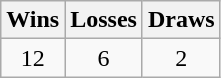<table class="wikitable">
<tr>
<th>Wins</th>
<th>Losses</th>
<th>Draws</th>
</tr>
<tr>
<td align=center>12</td>
<td align=center>6</td>
<td align=center>2</td>
</tr>
</table>
